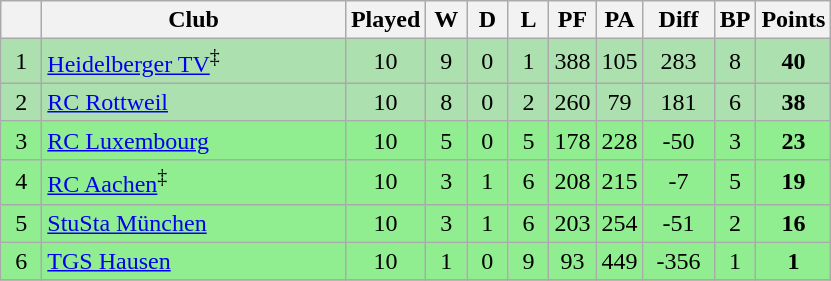<table class="wikitable" style="text-align: center;">
<tr>
<th bgcolor="#efefef" width="20"></th>
<th bgcolor="#efefef" width="195">Club</th>
<th bgcolor="#efefef" width="20">Played</th>
<th bgcolor="#efefef" width="20">W</th>
<th bgcolor="#efefef" width="20">D</th>
<th bgcolor="#efefef" width="20">L</th>
<th bgcolor="#efefef" width="20">PF</th>
<th bgcolor="#efefef" width="20">PA</th>
<th bgcolor="#efefef" width="40">Diff</th>
<th bgcolor="#efefef" width="20">BP</th>
<th bgcolor="#efefef" width="20">Points</th>
</tr>
<tr bgcolor=#ACE1AF align=center>
<td>1</td>
<td align=left><a href='#'>Heidelberger TV</a><sup>‡</sup></td>
<td>10</td>
<td>9</td>
<td>0</td>
<td>1</td>
<td>388</td>
<td>105</td>
<td>283</td>
<td>8</td>
<td><strong>40</strong></td>
</tr>
<tr bgcolor=#ACE1AF align=center>
<td>2</td>
<td align=left><a href='#'>RC Rottweil</a></td>
<td>10</td>
<td>8</td>
<td>0</td>
<td>2</td>
<td>260</td>
<td>79</td>
<td>181</td>
<td>6</td>
<td><strong>38</strong></td>
</tr>
<tr bgcolor="lightgreen" align=center>
<td>3</td>
<td align=left><a href='#'>RC Luxembourg</a></td>
<td>10</td>
<td>5</td>
<td>0</td>
<td>5</td>
<td>178</td>
<td>228</td>
<td>-50</td>
<td>3</td>
<td><strong>23</strong></td>
</tr>
<tr bgcolor="lightgreen" align=center>
<td>4</td>
<td align=left><a href='#'>RC Aachen</a><sup>‡</sup></td>
<td>10</td>
<td>3</td>
<td>1</td>
<td>6</td>
<td>208</td>
<td>215</td>
<td>-7</td>
<td>5</td>
<td><strong>19</strong></td>
</tr>
<tr bgcolor="lightgreen" align=center>
<td>5</td>
<td align=left><a href='#'>StuSta München</a></td>
<td>10</td>
<td>3</td>
<td>1</td>
<td>6</td>
<td>203</td>
<td>254</td>
<td>-51</td>
<td>2</td>
<td><strong>16</strong></td>
</tr>
<tr bgcolor="lightgreen" align=center>
<td>6</td>
<td align=left><a href='#'>TGS Hausen</a></td>
<td>10</td>
<td>1</td>
<td>0</td>
<td>9</td>
<td>93</td>
<td>449</td>
<td>-356</td>
<td>1</td>
<td><strong>1</strong></td>
</tr>
<tr bgcolor=#ffcccc align=center>
</tr>
</table>
